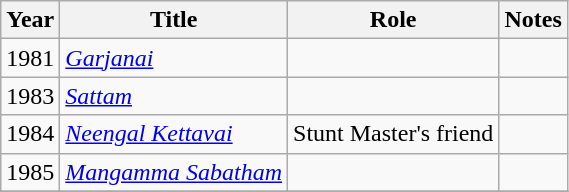<table class="wikitable sortable">
<tr>
<th>Year</th>
<th>Title</th>
<th>Role</th>
<th class="unsortable">Notes</th>
</tr>
<tr>
<td>1981</td>
<td><em><a href='#'>Garjanai</a></em></td>
<td></td>
<td></td>
</tr>
<tr>
<td>1983</td>
<td><em><a href='#'>Sattam</a></em></td>
<td></td>
<td></td>
</tr>
<tr>
<td>1984</td>
<td><em><a href='#'>Neengal Kettavai</a></em></td>
<td>Stunt Master's friend</td>
<td></td>
</tr>
<tr>
<td>1985</td>
<td><em><a href='#'>Mangamma Sabatham</a></em></td>
<td></td>
<td></td>
</tr>
<tr>
</tr>
</table>
